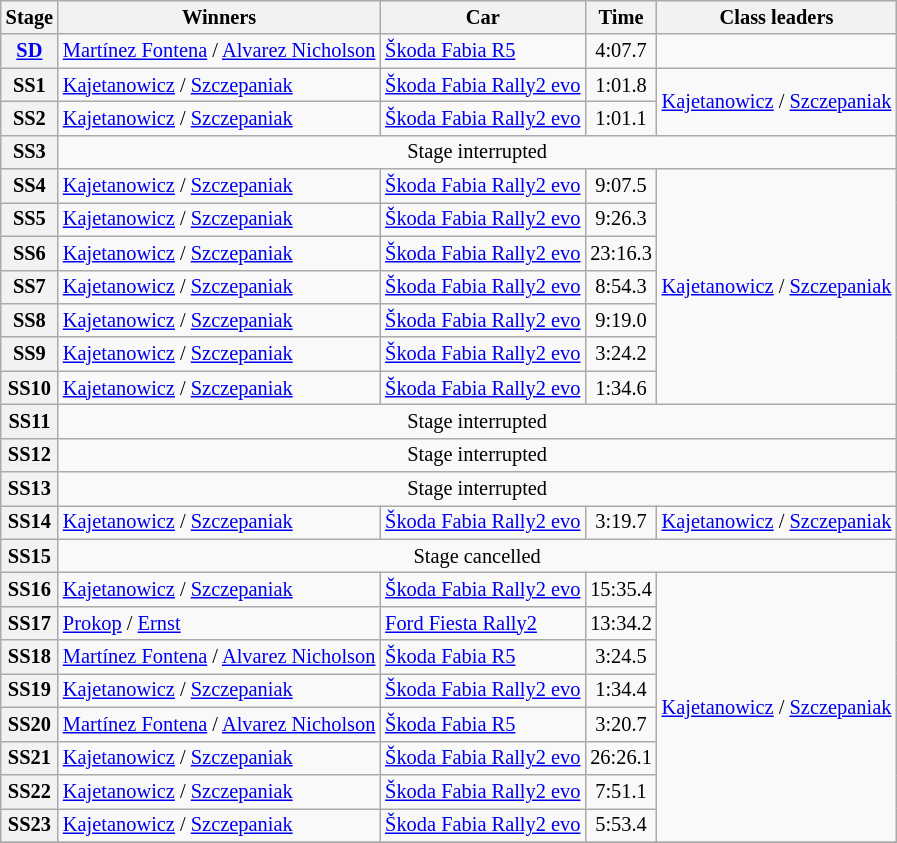<table class="wikitable" style="font-size:85%">
<tr>
<th>Stage</th>
<th>Winners</th>
<th>Car</th>
<th>Time</th>
<th>Class leaders</th>
</tr>
<tr>
<th><a href='#'>SD</a></th>
<td><a href='#'>Martínez Fontena</a> / <a href='#'>Alvarez Nicholson</a></td>
<td><a href='#'>Škoda Fabia R5</a></td>
<td align="center">4:07.7</td>
<td></td>
</tr>
<tr>
<th>SS1</th>
<td><a href='#'>Kajetanowicz</a> / <a href='#'>Szczepaniak</a></td>
<td><a href='#'>Škoda Fabia Rally2 evo</a></td>
<td align="center">1:01.8</td>
<td rowspan="2"><a href='#'>Kajetanowicz</a> / <a href='#'>Szczepaniak</a></td>
</tr>
<tr>
<th>SS2</th>
<td><a href='#'>Kajetanowicz</a> / <a href='#'>Szczepaniak</a></td>
<td><a href='#'>Škoda Fabia Rally2 evo</a></td>
<td align="center">1:01.1</td>
</tr>
<tr>
<th>SS3</th>
<td colspan="4" align="center">Stage interrupted</td>
</tr>
<tr>
<th>SS4</th>
<td><a href='#'>Kajetanowicz</a> / <a href='#'>Szczepaniak</a></td>
<td><a href='#'>Škoda Fabia Rally2 evo</a></td>
<td align="center">9:07.5</td>
<td rowspan="7"><a href='#'>Kajetanowicz</a> / <a href='#'>Szczepaniak</a></td>
</tr>
<tr>
<th>SS5</th>
<td><a href='#'>Kajetanowicz</a> / <a href='#'>Szczepaniak</a></td>
<td><a href='#'>Škoda Fabia Rally2 evo</a></td>
<td align="center">9:26.3</td>
</tr>
<tr>
<th>SS6</th>
<td><a href='#'>Kajetanowicz</a> / <a href='#'>Szczepaniak</a></td>
<td><a href='#'>Škoda Fabia Rally2 evo</a></td>
<td align="center">23:16.3</td>
</tr>
<tr>
<th>SS7</th>
<td><a href='#'>Kajetanowicz</a> / <a href='#'>Szczepaniak</a></td>
<td><a href='#'>Škoda Fabia Rally2 evo</a></td>
<td align="center">8:54.3</td>
</tr>
<tr>
<th>SS8</th>
<td><a href='#'>Kajetanowicz</a> / <a href='#'>Szczepaniak</a></td>
<td><a href='#'>Škoda Fabia Rally2 evo</a></td>
<td align="center">9:19.0</td>
</tr>
<tr>
<th>SS9</th>
<td><a href='#'>Kajetanowicz</a> / <a href='#'>Szczepaniak</a></td>
<td><a href='#'>Škoda Fabia Rally2 evo</a></td>
<td align="center">3:24.2</td>
</tr>
<tr>
<th>SS10</th>
<td><a href='#'>Kajetanowicz</a> / <a href='#'>Szczepaniak</a></td>
<td><a href='#'>Škoda Fabia Rally2 evo</a></td>
<td align="center">1:34.6</td>
</tr>
<tr>
<th>SS11</th>
<td colspan="4" align="center">Stage interrupted</td>
</tr>
<tr>
<th>SS12</th>
<td colspan="4" align="center">Stage interrupted</td>
</tr>
<tr>
<th>SS13</th>
<td colspan="4" align="center">Stage interrupted</td>
</tr>
<tr>
<th>SS14</th>
<td><a href='#'>Kajetanowicz</a> / <a href='#'>Szczepaniak</a></td>
<td><a href='#'>Škoda Fabia Rally2 evo</a></td>
<td align="center">3:19.7</td>
<td><a href='#'>Kajetanowicz</a> / <a href='#'>Szczepaniak</a></td>
</tr>
<tr>
<th>SS15</th>
<td colspan="4" align="center">Stage cancelled</td>
</tr>
<tr>
<th>SS16</th>
<td><a href='#'>Kajetanowicz</a> / <a href='#'>Szczepaniak</a></td>
<td><a href='#'>Škoda Fabia Rally2 evo</a></td>
<td align="center">15:35.4</td>
<td rowspan="8"><a href='#'>Kajetanowicz</a> / <a href='#'>Szczepaniak</a></td>
</tr>
<tr>
<th>SS17</th>
<td><a href='#'>Prokop</a> / <a href='#'>Ernst</a></td>
<td><a href='#'>Ford Fiesta Rally2</a></td>
<td align="center">13:34.2</td>
</tr>
<tr>
<th>SS18</th>
<td><a href='#'>Martínez Fontena</a> / <a href='#'>Alvarez Nicholson</a></td>
<td><a href='#'>Škoda Fabia R5</a></td>
<td align="center">3:24.5</td>
</tr>
<tr>
<th>SS19</th>
<td><a href='#'>Kajetanowicz</a> / <a href='#'>Szczepaniak</a></td>
<td><a href='#'>Škoda Fabia Rally2 evo</a></td>
<td align="center">1:34.4</td>
</tr>
<tr>
<th>SS20</th>
<td><a href='#'>Martínez Fontena</a> / <a href='#'>Alvarez Nicholson</a></td>
<td><a href='#'>Škoda Fabia R5</a></td>
<td align="center">3:20.7</td>
</tr>
<tr>
<th>SS21</th>
<td><a href='#'>Kajetanowicz</a> / <a href='#'>Szczepaniak</a></td>
<td><a href='#'>Škoda Fabia Rally2 evo</a></td>
<td align="center">26:26.1</td>
</tr>
<tr>
<th>SS22</th>
<td><a href='#'>Kajetanowicz</a> / <a href='#'>Szczepaniak</a></td>
<td><a href='#'>Škoda Fabia Rally2 evo</a></td>
<td align="center">7:51.1</td>
</tr>
<tr>
<th>SS23</th>
<td><a href='#'>Kajetanowicz</a> / <a href='#'>Szczepaniak</a></td>
<td><a href='#'>Škoda Fabia Rally2 evo</a></td>
<td align="center">5:53.4</td>
</tr>
<tr>
</tr>
</table>
